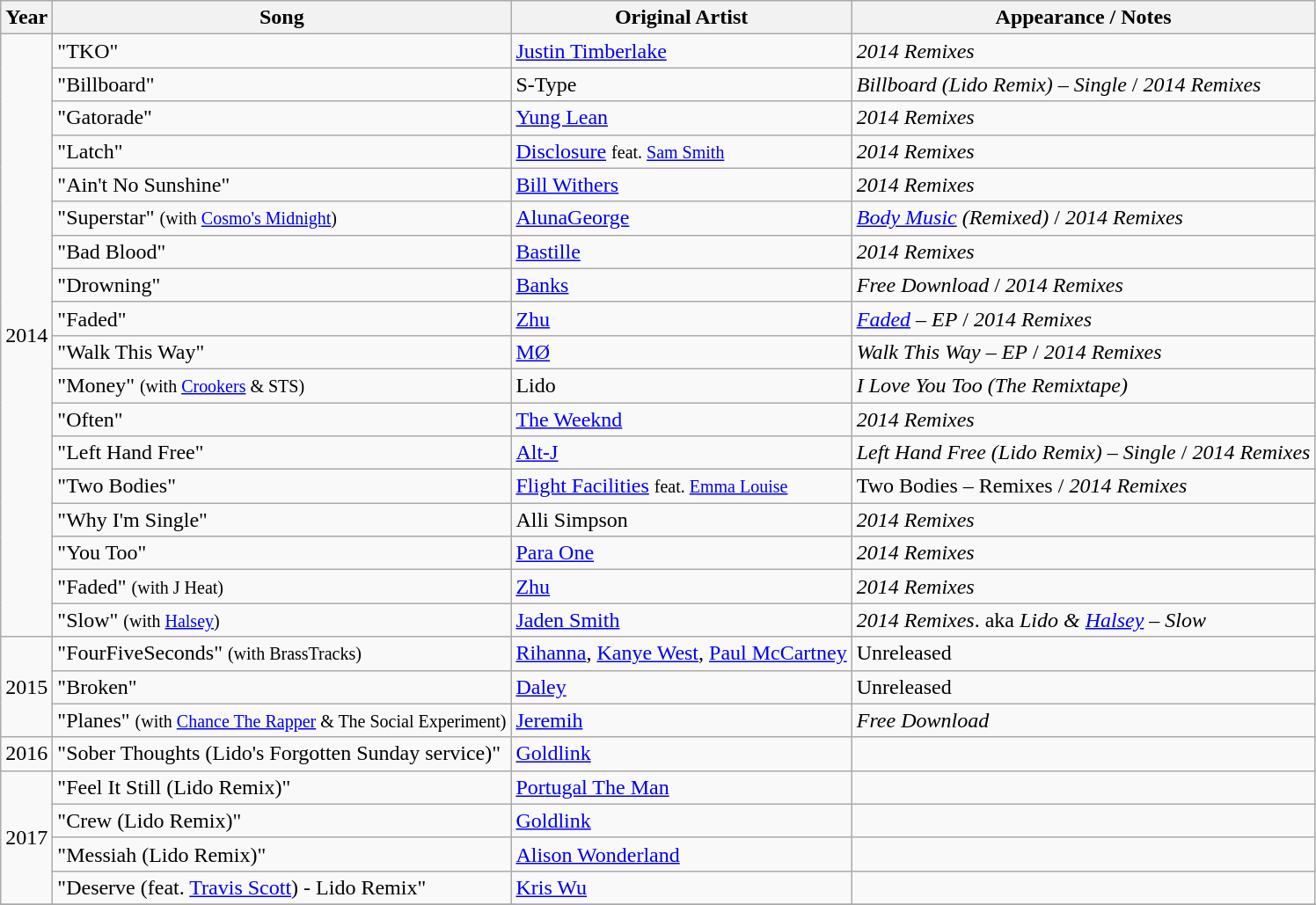<table class="wikitable">
<tr>
<th>Year</th>
<th>Song</th>
<th>Original Artist</th>
<th>Appearance / Notes</th>
</tr>
<tr>
<td rowspan="18">2014</td>
<td>"TKO"</td>
<td><a href='#'>Justin Timberlake</a></td>
<td><em>2014 Remixes</em></td>
</tr>
<tr>
<td>"Billboard"</td>
<td>S-Type</td>
<td><em>Billboard (Lido Remix) – Single</em> / <em>2014 Remixes</em></td>
</tr>
<tr>
<td>"Gatorade"</td>
<td><a href='#'>Yung Lean</a></td>
<td><em>2014 Remixes</em></td>
</tr>
<tr>
<td>"Latch"</td>
<td><a href='#'>Disclosure</a> <small>feat. <a href='#'>Sam Smith</a></small></td>
<td><em>2014 Remixes</em></td>
</tr>
<tr>
<td>"Ain't No Sunshine"</td>
<td><a href='#'>Bill Withers</a></td>
<td><em>2014 Remixes</em></td>
</tr>
<tr>
<td>"Superstar" <small>(with <a href='#'>Cosmo's Midnight</a>)</small></td>
<td><a href='#'>AlunaGeorge</a></td>
<td><em><a href='#'>Body Music</a> (Remixed)</em> / <em>2014 Remixes</em></td>
</tr>
<tr>
<td>"Bad Blood"</td>
<td><a href='#'>Bastille</a></td>
<td><em>2014 Remixes</em></td>
</tr>
<tr>
<td>"Drowning"</td>
<td><a href='#'>Banks</a></td>
<td><em>Free Download</em> / <em>2014 Remixes</em></td>
</tr>
<tr>
<td>"Faded"</td>
<td><a href='#'>Zhu</a></td>
<td><em><a href='#'>Faded</a> – EP</em> / <em>2014 Remixes</em></td>
</tr>
<tr>
<td>"Walk This Way"</td>
<td><a href='#'>MØ</a></td>
<td><em>Walk This Way – EP</em> / <em>2014 Remixes</em></td>
</tr>
<tr>
<td>"Money" <small>(with <a href='#'>Crookers</a> & STS)</small></td>
<td>Lido</td>
<td><em>I Love You Too (The Remixtape)</em></td>
</tr>
<tr>
<td>"Often"</td>
<td><a href='#'>The Weeknd</a></td>
<td><em>2014 Remixes</em></td>
</tr>
<tr>
<td>"Left Hand Free"</td>
<td><a href='#'>Alt-J</a></td>
<td><em>Left Hand Free (Lido Remix) – Single</em> / <em>2014 Remixes</em></td>
</tr>
<tr>
<td>"Two Bodies"</td>
<td><a href='#'>Flight Facilities</a> <small>feat. <a href='#'>Emma Louise</a></small></td>
<td>Two Bodies – Remixes / <em>2014 Remixes</em></td>
</tr>
<tr>
<td>"Why I'm Single"</td>
<td>Alli Simpson</td>
<td><em>2014 Remixes</em></td>
</tr>
<tr>
<td>"You Too"</td>
<td><a href='#'>Para One</a></td>
<td><em>2014 Remixes</em></td>
</tr>
<tr>
<td>"Faded" <small>(with J Heat)</small></td>
<td><a href='#'>Zhu</a></td>
<td><em>2014 Remixes</em></td>
</tr>
<tr>
<td>"Slow" <small>(with <a href='#'>Halsey</a>)</small></td>
<td><a href='#'>Jaden Smith</a></td>
<td><em>2014 Remixes</em>. aka <em>Lido & <a href='#'>Halsey</a> – Slow</em></td>
</tr>
<tr>
<td rowspan="3">2015</td>
<td>"FourFiveSeconds" <small>(with BrassTracks)</small></td>
<td><a href='#'>Rihanna</a>, <a href='#'>Kanye West</a>, <a href='#'>Paul McCartney</a></td>
<td>Unreleased</td>
</tr>
<tr>
<td>"Broken"</td>
<td><a href='#'>Daley</a></td>
<td>Unreleased</td>
</tr>
<tr>
<td>"Planes" <small>(with <a href='#'>Chance The Rapper</a> & The Social Experiment)</small></td>
<td><a href='#'>Jeremih</a></td>
<td><em>Free Download</em></td>
</tr>
<tr>
<td rowspan="1">2016</td>
<td>"Sober Thoughts (Lido's Forgotten Sunday service)"</td>
<td><a href='#'>Goldlink</a></td>
<td></td>
</tr>
<tr>
<td rowspan="4">2017</td>
<td>"Feel It Still (Lido Remix)"</td>
<td><a href='#'>Portugal The Man</a></td>
<td></td>
</tr>
<tr>
<td>"Crew (Lido Remix)"</td>
<td><a href='#'>Goldlink</a></td>
<td></td>
</tr>
<tr>
<td>"Messiah (Lido Remix)"</td>
<td><a href='#'>Alison Wonderland</a></td>
<td></td>
</tr>
<tr>
<td>"Deserve (feat. <a href='#'>Travis Scott</a>) - Lido Remix"</td>
<td><a href='#'>Kris Wu</a></td>
<td></td>
</tr>
<tr>
</tr>
</table>
